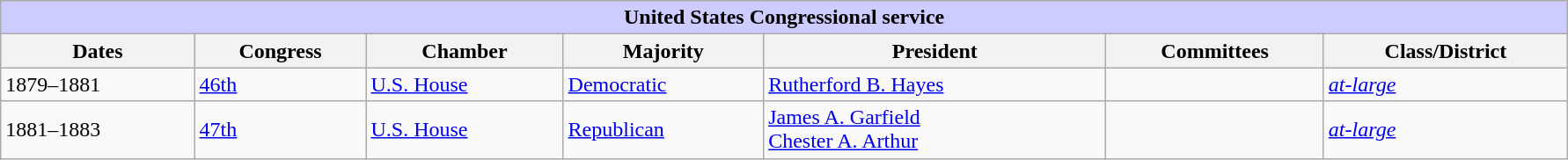<table class=wikitable style="width: 94%" style="text-align: center;" align="center">
<tr bgcolor=#cccccc>
<th colspan=7 style="background: #ccccff;">United States Congressional service</th>
</tr>
<tr>
<th><strong>Dates</strong></th>
<th><strong>Congress</strong></th>
<th><strong>Chamber</strong></th>
<th><strong>Majority</strong></th>
<th><strong>President</strong></th>
<th><strong>Committees</strong></th>
<th><strong>Class/District</strong></th>
</tr>
<tr>
<td>1879–1881</td>
<td><a href='#'>46th</a></td>
<td><a href='#'>U.S. House</a></td>
<td><a href='#'>Democratic</a></td>
<td><a href='#'>Rutherford B. Hayes</a></td>
<td></td>
<td><a href='#'><em>at-large</em></a></td>
</tr>
<tr>
<td>1881–1883</td>
<td><a href='#'>47th</a></td>
<td><a href='#'>U.S. House</a></td>
<td><a href='#'>Republican</a></td>
<td><a href='#'>James A. Garfield</a><br><a href='#'>Chester A. Arthur</a></td>
<td></td>
<td><a href='#'><em>at-large</em></a></td>
</tr>
</table>
